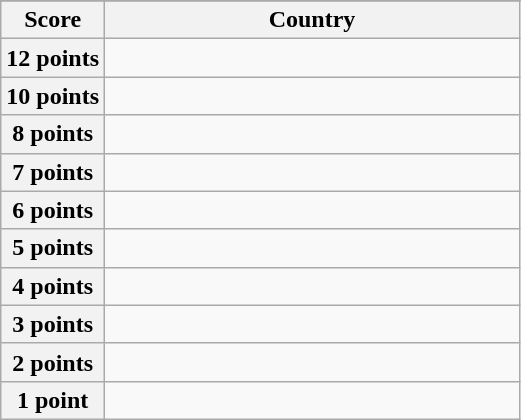<table class="wikitable">
<tr>
</tr>
<tr>
<th scope="col" width="20%">Score</th>
<th scope="col">Country</th>
</tr>
<tr>
<th scope="row">12 points</th>
<td></td>
</tr>
<tr>
<th scope="row">10 points</th>
<td></td>
</tr>
<tr>
<th scope="row">8 points</th>
<td></td>
</tr>
<tr>
<th scope="row">7 points</th>
<td></td>
</tr>
<tr>
<th scope="row">6 points</th>
<td></td>
</tr>
<tr>
<th scope="row">5 points</th>
<td></td>
</tr>
<tr>
<th scope="row">4 points</th>
<td></td>
</tr>
<tr>
<th scope="row">3 points</th>
<td></td>
</tr>
<tr>
<th scope="row">2 points</th>
<td></td>
</tr>
<tr>
<th scope="row">1 point</th>
<td></td>
</tr>
</table>
